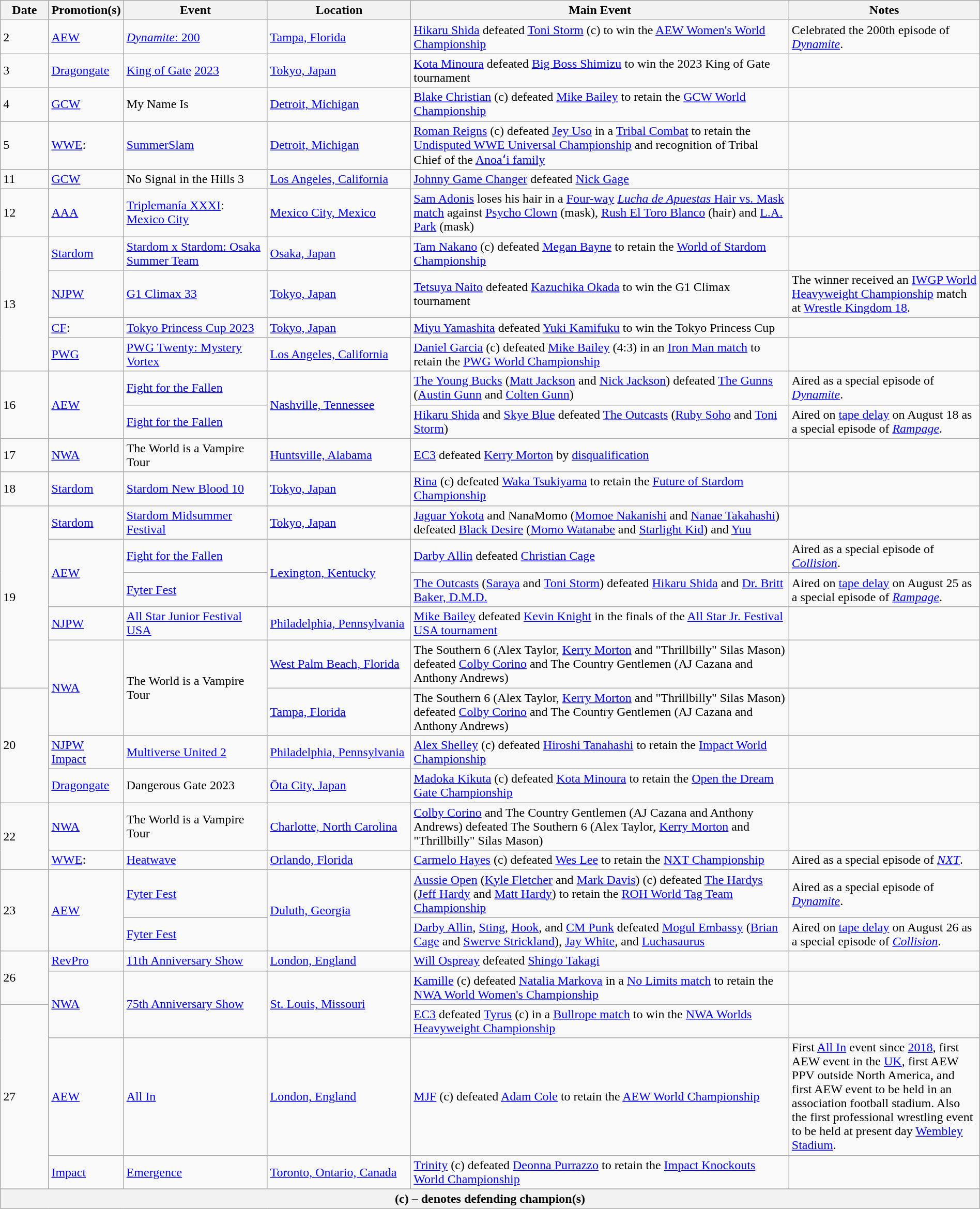<table class="wikitable" style="width:100%;">
<tr>
<th width="5%">Date</th>
<th width="5%">Promotion(s)</th>
<th style="width:15%;">Event</th>
<th style="width:15%;">Location</th>
<th style="width:40%;">Main Event</th>
<th style="width:20%;">Notes</th>
</tr>
<tr>
<td>2</td>
<td><a href='#'>AEW</a></td>
<td><a href='#'><em>Dynamite</em>: 200</a></td>
<td><a href='#'>Tampa, Florida</a></td>
<td><a href='#'>Hikaru Shida</a> defeated <a href='#'>Toni Storm</a> (c) to win the <a href='#'>AEW Women's World Championship</a></td>
<td>Celebrated the 200th episode of <em><a href='#'>Dynamite</a></em>.</td>
</tr>
<tr>
<td>3</td>
<td><a href='#'>Dragongate</a></td>
<td><a href='#'>King of Gate</a> <a href='#'>2023</a><br></td>
<td><a href='#'>Tokyo, Japan</a></td>
<td><a href='#'>Kota Minoura</a> defeated <a href='#'>Big Boss Shimizu</a> to win the 2023 King of Gate tournament</td>
<td></td>
</tr>
<tr>
<td>4</td>
<td><a href='#'>GCW</a></td>
<td>My Name Is</td>
<td><a href='#'>Detroit, Michigan</a></td>
<td><a href='#'>Blake Christian</a> (c) defeated <a href='#'>Mike Bailey</a> to retain the <a href='#'>GCW World Championship</a></td>
<td></td>
</tr>
<tr>
<td>5</td>
<td><a href='#'>WWE</a>:</td>
<td><a href='#'>SummerSlam</a></td>
<td><a href='#'>Detroit, Michigan</a></td>
<td><a href='#'>Roman Reigns</a> (c) defeated <a href='#'>Jey Uso</a> in a <a href='#'>Tribal Combat</a> to retain the <a href='#'>Undisputed WWE Universal Championship</a> and recognition of Tribal Chief of the <a href='#'>Anoaʻi family</a></td>
<td></td>
</tr>
<tr>
<td>11</td>
<td><a href='#'>GCW</a></td>
<td>No Signal in the Hills 3</td>
<td><a href='#'>Los Angeles, California</a></td>
<td><a href='#'>Johnny Game Changer</a> defeated <a href='#'>Nick Gage</a></td>
<td></td>
</tr>
<tr>
<td>12</td>
<td><a href='#'>AAA</a></td>
<td><a href='#'>Triplemanía XXXI</a>: <a href='#'>Mexico City</a></td>
<td><a href='#'>Mexico City, Mexico</a></td>
<td><a href='#'>Sam Adonis</a> loses his hair in a <a href='#'>Four-way</a> <a href='#'><em>Lucha de Apuestas</em> Hair vs. Mask match</a> against <a href='#'>Psycho Clown</a> (mask), <a href='#'>Rush El Toro Blanco</a> (hair) and <a href='#'>L.A. Park</a> (mask)</td>
<td></td>
</tr>
<tr>
<td rowspan=4>13</td>
<td><a href='#'>Stardom</a></td>
<td><a href='#'>Stardom x Stardom: Osaka Summer Team</a></td>
<td><a href='#'>Osaka, Japan</a></td>
<td><a href='#'>Tam Nakano</a> (c) defeated <a href='#'>Megan Bayne</a> to retain the <a href='#'>World of Stardom Championship</a></td>
<td></td>
</tr>
<tr>
<td><a href='#'>NJPW</a></td>
<td><a href='#'>G1 Climax 33</a><br></td>
<td><a href='#'>Tokyo, Japan</a></td>
<td><a href='#'>Tetsuya Naito</a> defeated <a href='#'>Kazuchika Okada</a> to win the G1 Climax tournament</td>
<td>The winner received an <a href='#'>IWGP World Heavyweight Championship</a> match at <a href='#'>Wrestle Kingdom 18</a>.</td>
</tr>
<tr>
<td><a href='#'>CF</a>:</td>
<td><a href='#'>Tokyo Princess Cup 2023</a><br></td>
<td><a href='#'>Tokyo, Japan</a></td>
<td><a href='#'>Miyu Yamashita</a> defeated <a href='#'>Yuki Kamifuku</a> to win the Tokyo Princess Cup</td>
<td></td>
</tr>
<tr>
<td><a href='#'>PWG</a></td>
<td><a href='#'>PWG Twenty: Mystery Vortex</a></td>
<td><a href='#'>Los Angeles, California</a></td>
<td><a href='#'>Daniel Garcia</a> (c) defeated <a href='#'>Mike Bailey</a> (4:3) in an <a href='#'>Iron Man match</a> to retain the <a href='#'>PWG World Championship</a></td>
<td></td>
</tr>
<tr>
<td rowspan=2>16</td>
<td rowspan=2><a href='#'>AEW</a></td>
<td><a href='#'>Fight for the Fallen</a><br></td>
<td rowspan=2><a href='#'>Nashville, Tennessee</a></td>
<td><a href='#'>The Young Bucks</a> (<a href='#'>Matt Jackson</a> and <a href='#'>Nick Jackson</a>) defeated <a href='#'>The Gunns</a> (<a href='#'>Austin Gunn</a> and <a href='#'>Colten Gunn</a>)</td>
<td>Aired as a special episode of <em><a href='#'>Dynamite</a></em>.</td>
</tr>
<tr>
<td><a href='#'>Fight for the Fallen</a><br></td>
<td><a href='#'>Hikaru Shida</a> and <a href='#'>Skye Blue</a> defeated <a href='#'>The Outcasts</a> (<a href='#'>Ruby Soho</a> and <a href='#'>Toni Storm</a>)</td>
<td>Aired on <a href='#'>tape delay</a> on August 18 as a special episode of <em><a href='#'>Rampage</a></em>.</td>
</tr>
<tr>
<td>17</td>
<td><a href='#'>NWA</a></td>
<td>The World is a Vampire Tour</td>
<td><a href='#'>Huntsville, Alabama</a></td>
<td><a href='#'>EC3</a> defeated <a href='#'>Kerry Morton</a> by <a href='#'>disqualification</a></td>
<td></td>
</tr>
<tr>
<td>18</td>
<td><a href='#'>Stardom</a></td>
<td><a href='#'>Stardom New Blood 10</a></td>
<td><a href='#'>Tokyo, Japan</a></td>
<td><a href='#'>Rina</a> (c) defeated <a href='#'>Waka Tsukiyama</a> to retain the <a href='#'>Future of Stardom Championship</a></td>
<td></td>
</tr>
<tr>
<td rowspan=5>19</td>
<td><a href='#'>Stardom</a></td>
<td><a href='#'>Stardom Midsummer Festival</a></td>
<td><a href='#'>Tokyo, Japan</a></td>
<td><a href='#'>Jaguar Yokota</a> and NanaMomo (<a href='#'>Momoe Nakanishi</a> and <a href='#'>Nanae Takahashi</a>) defeated <a href='#'>Black Desire</a> (<a href='#'>Momo Watanabe</a> and <a href='#'>Starlight Kid</a>) and <a href='#'>Yuu</a></td>
<td></td>
</tr>
<tr>
<td rowspan=2><a href='#'>AEW</a></td>
<td><a href='#'>Fight for the Fallen</a><br></td>
<td rowspan=2><a href='#'>Lexington, Kentucky</a></td>
<td><a href='#'>Darby Allin</a> defeated <a href='#'>Christian Cage</a></td>
<td>Aired as a special episode of <em><a href='#'>Collision</a></em>.</td>
</tr>
<tr>
<td><a href='#'>Fyter Fest</a><br></td>
<td><a href='#'>The Outcasts</a> (<a href='#'>Saraya</a> and <a href='#'>Toni Storm</a>) defeated <a href='#'>Hikaru Shida</a> and <a href='#'>Dr. Britt Baker, D.M.D.</a></td>
<td>Aired on <a href='#'>tape delay</a> on August 25 as a special episode of <em><a href='#'>Rampage</a></em>.</td>
</tr>
<tr>
<td><a href='#'>NJPW</a></td>
<td><a href='#'>All Star Junior Festival USA</a></td>
<td><a href='#'>Philadelphia, Pennsylvania</a></td>
<td><a href='#'>Mike Bailey</a> defeated <a href='#'>Kevin Knight</a> in the finals of the <a href='#'>All Star Jr. Festival USA tournament</a></td>
<td></td>
</tr>
<tr>
<td rowspan=2><a href='#'>NWA</a></td>
<td rowspan=2>The World is a Vampire Tour</td>
<td><a href='#'>West Palm Beach, Florida</a></td>
<td>The Southern 6 (Alex Taylor, <a href='#'>Kerry Morton</a> and "Thrillbilly" Silas Mason) defeated <a href='#'>Colby Corino</a> and The Country Gentlemen (AJ Cazana and Anthony Andrews)</td>
<td></td>
</tr>
<tr>
<td rowspan=3>20</td>
<td><a href='#'>Tampa, Florida</a></td>
<td>The Southern 6 (Alex Taylor, <a href='#'>Kerry Morton</a> and "Thrillbilly" Silas Mason) defeated <a href='#'>Colby Corino</a> and The Country Gentlemen (AJ Cazana and Anthony Andrews)</td>
</tr>
<tr>
<td><a href='#'>NJPW</a><br><a href='#'>Impact</a></td>
<td><a href='#'>Multiverse United 2</a></td>
<td><a href='#'>Philadelphia, Pennsylvania</a></td>
<td><a href='#'>Alex Shelley</a> (c) defeated <a href='#'>Hiroshi Tanahashi</a> to retain the <a href='#'>Impact World Championship</a></td>
<td></td>
</tr>
<tr>
<td><a href='#'>Dragongate</a></td>
<td>Dangerous Gate 2023</td>
<td><a href='#'>Ōta City, Japan</a></td>
<td><a href='#'>Madoka Kikuta</a> (c) defeated <a href='#'>Kota Minoura</a> to retain the <a href='#'>Open the Dream Gate Championship</a></td>
<td></td>
</tr>
<tr>
<td rowspan=2>22</td>
<td><a href='#'>NWA</a></td>
<td>The World is a Vampire Tour</td>
<td><a href='#'>Charlotte, North Carolina</a></td>
<td><a href='#'>Colby Corino</a> and The Country Gentlemen (AJ Cazana and Anthony Andrews) defeated The Southern 6 (Alex Taylor, <a href='#'>Kerry Morton</a> and "Thrillbilly" Silas Mason)</td>
<td></td>
</tr>
<tr>
<td><a href='#'>WWE</a>:</td>
<td><a href='#'>Heatwave</a></td>
<td><a href='#'>Orlando, Florida</a></td>
<td><a href='#'>Carmelo Hayes</a> (c) defeated <a href='#'>Wes Lee</a> to retain the <a href='#'>NXT Championship</a></td>
<td>Aired as a special episode of <em><a href='#'>NXT</a></em>.</td>
</tr>
<tr>
<td rowspan=2>23</td>
<td rowspan=2><a href='#'>AEW</a></td>
<td><a href='#'>Fyter Fest</a><br></td>
<td rowspan=2><a href='#'>Duluth, Georgia</a></td>
<td><a href='#'>Aussie Open</a> (<a href='#'>Kyle Fletcher</a> and <a href='#'>Mark Davis</a>) (c) defeated <a href='#'>The Hardys</a> (<a href='#'>Jeff Hardy</a> and <a href='#'>Matt Hardy</a>) to retain the <a href='#'>ROH World Tag Team Championship</a></td>
<td>Aired as a special episode of <em><a href='#'>Dynamite</a></em>.</td>
</tr>
<tr>
<td><a href='#'>Fyter Fest</a><br></td>
<td><a href='#'>Darby Allin</a>, <a href='#'>Sting</a>, <a href='#'>Hook</a>, and <a href='#'>CM Punk</a> defeated <a href='#'>Mogul Embassy</a> (<a href='#'>Brian Cage</a> and <a href='#'>Swerve Strickland</a>), <a href='#'>Jay White</a>, and <a href='#'>Luchasaurus</a></td>
<td>Aired on <a href='#'>tape delay</a> on August 26 as a special episode of <em><a href='#'>Collision</a></em>.</td>
</tr>
<tr>
<td rowspan=2>26</td>
<td><a href='#'>RevPro</a></td>
<td><a href='#'>11th Anniversary Show</a></td>
<td><a href='#'>London, England</a></td>
<td><a href='#'>Will Ospreay</a> defeated <a href='#'>Shingo Takagi</a></td>
<td></td>
</tr>
<tr>
<td rowspan=2><a href='#'>NWA</a></td>
<td rowspan=2><a href='#'>75th Anniversary Show</a></td>
<td rowspan=2><a href='#'>St. Louis, Missouri</a></td>
<td><a href='#'>Kamille</a> (c) defeated <a href='#'>Natalia Markova</a> in a <a href='#'>No Limits match</a> to retain the <a href='#'>NWA World Women's Championship</a></td>
<td></td>
</tr>
<tr>
<td rowspan=3>27</td>
<td><a href='#'>EC3</a> defeated <a href='#'>Tyrus</a> (c) in a <a href='#'>Bullrope match</a> to win the <a href='#'>NWA Worlds Heavyweight Championship</a></td>
<td></td>
</tr>
<tr>
<td><a href='#'>AEW</a></td>
<td><a href='#'>All In</a></td>
<td><a href='#'>London, England</a></td>
<td><a href='#'>MJF</a> (c) defeated <a href='#'>Adam Cole</a> to retain the <a href='#'>AEW World Championship</a></td>
<td>First <a href='#'>All In</a> event since <a href='#'>2018</a>, first AEW event in the <a href='#'>UK</a>, first AEW PPV outside North America, and first AEW event to be held in an association football stadium. Also the first professional wrestling event to be held at present day <a href='#'>Wembley Stadium</a>.</td>
</tr>
<tr>
<td><a href='#'>Impact</a></td>
<td><a href='#'>Emergence</a></td>
<td><a href='#'>Toronto, Ontario, Canada</a></td>
<td><a href='#'>Trinity</a> (c) defeated <a href='#'>Deonna Purrazzo</a> to retain the <a href='#'>Impact Knockouts World Championship</a></td>
<td></td>
</tr>
<tr>
</tr>
<tr>
<th colspan="6">(c) – denotes defending champion(s)</th>
</tr>
</table>
